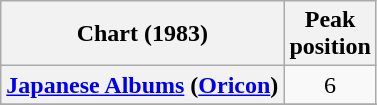<table class="wikitable sortable plainrowheaders">
<tr>
<th>Chart (1983)</th>
<th>Peak<br>position</th>
</tr>
<tr>
<th scope="row"><a href='#'>Japanese Albums</a> (<a href='#'>Oricon</a>)</th>
<td align="center">6</td>
</tr>
<tr>
</tr>
<tr>
</tr>
</table>
